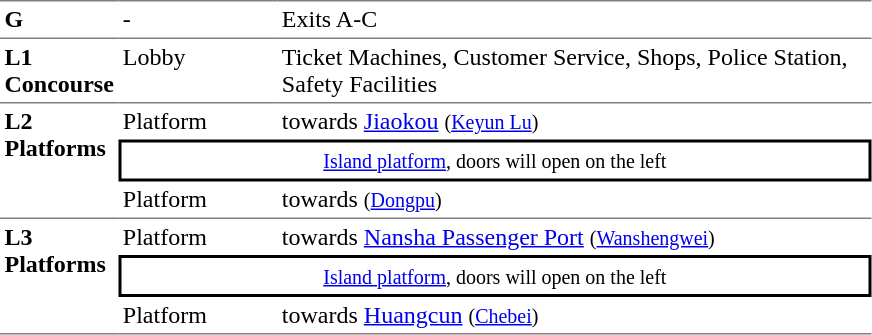<table table border=0 cellspacing=0 cellpadding=3>
<tr>
<td style="border-top:solid 1px gray;" width=50 valign=top><strong>G</strong></td>
<td style="border-top:solid 1px gray;" width=100 valign=top>-</td>
<td style="border-top:solid 1px gray;" width=390 valign=top>Exits A-C</td>
</tr>
<tr>
<td style="border-bottom:solid 1px gray; border-top:solid 1px gray;" valign=top width=50><strong>L1<br>Concourse</strong></td>
<td style="border-bottom:solid 1px gray; border-top:solid 1px gray;" valign=top width=100>Lobby</td>
<td style="border-bottom:solid 1px gray; border-top:solid 1px gray;" valign=top width=390>Ticket Machines, Customer Service, Shops, Police Station, Safety Facilities</td>
</tr>
<tr>
<td style="border-bottom:solid 1px gray;" rowspan=3 valign=top><strong>L2<br>Platforms</strong></td>
<td>Platform </td>
<td>  towards <a href='#'>Jiaokou</a> <small>(<a href='#'>Keyun Lu</a>)</small></td>
</tr>
<tr>
<td style="border-right:solid 2px black;border-left:solid 2px black;border-top:solid 2px black;border-bottom:solid 2px black;text-align:center;" colspan=2><small><a href='#'>Island platform</a>, doors will open on the left</small></td>
</tr>
<tr>
<td style="border-bottom:solid 1px gray;">Platform </td>
<td style="border-bottom:solid 1px gray;"> towards  <small>(<a href='#'>Dongpu</a>)</small> </td>
</tr>
<tr>
<td style="border-bottom:solid 1px gray;" rowspan=3 valign=top><strong>L3<br>Platforms</strong></td>
<td>Platform </td>
<td>  towards <a href='#'>Nansha Passenger Port</a> <small>(<a href='#'>Wanshengwei</a>)</small></td>
</tr>
<tr>
<td style="border-right:solid 2px black;border-left:solid 2px black;border-top:solid 2px black;border-bottom:solid 2px black;text-align:center;" colspan=2><small><a href='#'>Island platform</a>, doors will open on the left</small></td>
</tr>
<tr>
<td style="border-bottom:solid 1px gray;">Platform </td>
<td style="border-bottom:solid 1px gray;"> towards <a href='#'>Huangcun</a> <small>(<a href='#'>Chebei</a>)</small> </td>
</tr>
</table>
